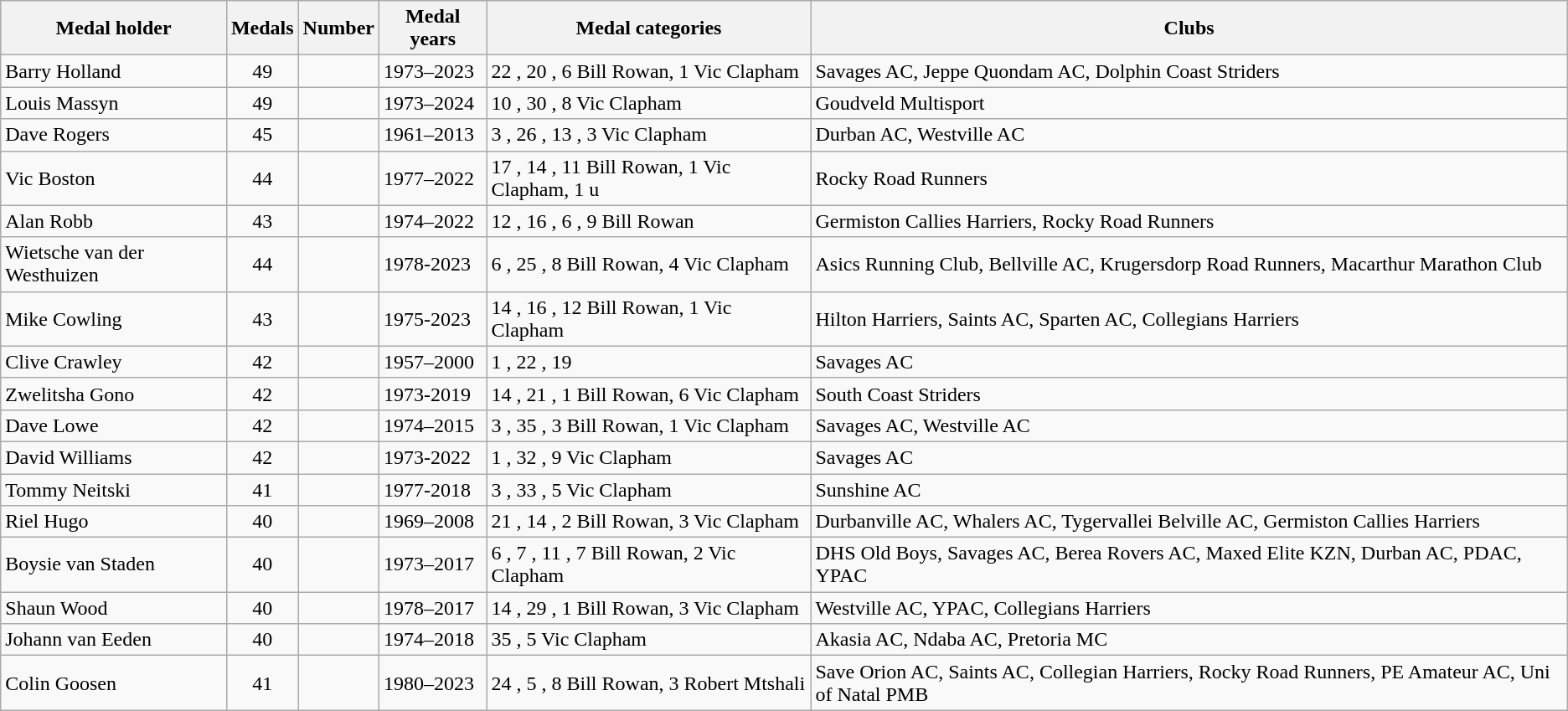<table class="wikitable">
<tr>
<th>Medal holder</th>
<th>Medals</th>
<th>Number</th>
<th>Medal years</th>
<th>Medal categories</th>
<th>Clubs</th>
</tr>
<tr>
<td> Barry Holland</td>
<td align=center>49</td>
<td align=center></td>
<td>1973–2023</td>
<td>22 , 20 , 6 Bill Rowan, 1 Vic Clapham</td>
<td>Savages AC, Jeppe Quondam AC, Dolphin Coast Striders</td>
</tr>
<tr>
<td> Louis Massyn</td>
<td align=center>49</td>
<td align=center></td>
<td>1973–2024</td>
<td>10 , 30 , 8 Vic Clapham</td>
<td>Goudveld Multisport</td>
</tr>
<tr>
<td> Dave Rogers</td>
<td align=center>45</td>
<td align=center></td>
<td>1961–2013</td>
<td>3 , 26 , 13 , 3 Vic Clapham</td>
<td>Durban AC, Westville AC</td>
</tr>
<tr>
<td> Vic Boston</td>
<td align=center>44</td>
<td align=center></td>
<td>1977–2022</td>
<td>17 , 14 , 11 Bill Rowan, 1 Vic Clapham, 1 u</td>
<td>Rocky Road Runners</td>
</tr>
<tr>
<td> Alan Robb</td>
<td align=center>43</td>
<td align=center></td>
<td>1974–2022</td>
<td>12 , 16 , 6 , 9 Bill Rowan</td>
<td>Germiston Callies Harriers, Rocky Road Runners</td>
</tr>
<tr>
<td> Wietsche van der Westhuizen</td>
<td align=center>44</td>
<td align=center></td>
<td>1978-2023</td>
<td>6 , 25 , 8 Bill Rowan, 4 Vic Clapham</td>
<td>Asics Running Club, Bellville AC, Krugersdorp Road Runners, Macarthur Marathon Club</td>
</tr>
<tr>
<td> Mike Cowling</td>
<td align=center>43</td>
<td align=center></td>
<td>1975-2023</td>
<td>14 , 16 , 12 Bill Rowan, 1 Vic Clapham</td>
<td>Hilton Harriers, Saints AC, Sparten AC, Collegians Harriers</td>
</tr>
<tr>
<td> Clive Crawley</td>
<td align=center>42</td>
<td align=center></td>
<td>1957–2000</td>
<td>1 , 22 , 19 </td>
<td>Savages AC</td>
</tr>
<tr>
<td> Zwelitsha Gono</td>
<td align=center>42</td>
<td align=center></td>
<td>1973-2019</td>
<td>14 , 21 , 1 Bill Rowan, 6 Vic Clapham</td>
<td>South Coast Striders</td>
</tr>
<tr>
<td> Dave Lowe</td>
<td align=center>42</td>
<td align=center></td>
<td>1974–2015</td>
<td>3 , 35 , 3 Bill Rowan, 1 Vic Clapham</td>
<td>Savages AC, Westville AC</td>
</tr>
<tr>
<td> David Williams</td>
<td align=center>42</td>
<td align=center></td>
<td>1973-2022</td>
<td>1 , 32 , 9 Vic Clapham</td>
<td>Savages AC</td>
</tr>
<tr>
<td> Tommy Neitski</td>
<td align=center>41</td>
<td align=center></td>
<td>1977-2018</td>
<td>3 , 33 , 5 Vic Clapham</td>
<td>Sunshine AC</td>
</tr>
<tr>
<td> Riel Hugo</td>
<td align=center>40</td>
<td align=center></td>
<td>1969–2008</td>
<td>21 , 14 , 2 Bill Rowan, 3 Vic Clapham</td>
<td>Durbanville AC, Whalers AC, Tygervallei Belville AC, Germiston Callies Harriers</td>
</tr>
<tr>
<td> Boysie van Staden</td>
<td align=center>40</td>
<td align=center></td>
<td>1973–2017</td>
<td>6 , 7 , 11 , 7 Bill Rowan, 2 Vic Clapham</td>
<td>DHS Old Boys, Savages AC, Berea Rovers AC, Maxed Elite KZN, Durban AC, PDAC, YPAC</td>
</tr>
<tr>
<td> Shaun Wood</td>
<td align=center>40</td>
<td align=center></td>
<td>1978–2017</td>
<td>14 , 29 , 1 Bill Rowan, 3 Vic Clapham</td>
<td>Westville AC, YPAC, Collegians Harriers</td>
</tr>
<tr>
<td> Johann van Eeden</td>
<td align=center>40</td>
<td align=center></td>
<td>1974–2018</td>
<td>35 , 5 Vic Clapham</td>
<td>Akasia AC, Ndaba AC, Pretoria MC</td>
</tr>
<tr>
<td> Colin Goosen</td>
<td align=center>41</td>
<td align=center></td>
<td>1980–2023</td>
<td>24 , 5 , 8 Bill Rowan, 3 Robert Mtshali</td>
<td>Save Orion AC, Saints AC, Collegian Harriers, Rocky Road Runners, PE Amateur AC, Uni of Natal PMB</td>
</tr>
</table>
